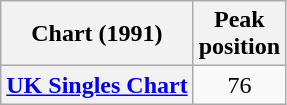<table class="wikitable plainrowheaders" style="text-align:center">
<tr>
<th>Chart (1991)</th>
<th>Peak<br>position</th>
</tr>
<tr>
<th scope="row"><a href='#'>UK Singles Chart</a></th>
<td style="text-align:center;">76</td>
</tr>
</table>
